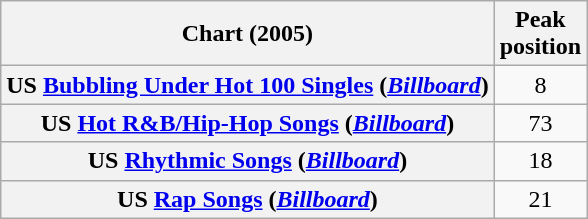<table class="wikitable sortable plainrowheaders">
<tr>
<th scope="col">Chart (2005)</th>
<th scope="col">Peak<br>position</th>
</tr>
<tr>
<th scope="row">US <a href='#'>Bubbling Under Hot 100 Singles</a> (<em><a href='#'>Billboard</a></em>)</th>
<td align="center">8</td>
</tr>
<tr>
<th scope="row">US <a href='#'>Hot R&B/Hip-Hop Songs</a> (<em><a href='#'>Billboard</a></em>)</th>
<td align="center">73</td>
</tr>
<tr>
<th scope="row">US <a href='#'>Rhythmic Songs</a> (<em><a href='#'>Billboard</a></em>)</th>
<td align="center">18</td>
</tr>
<tr>
<th scope="row">US <a href='#'>Rap Songs</a> (<em><a href='#'>Billboard</a></em>)</th>
<td align="center">21</td>
</tr>
</table>
